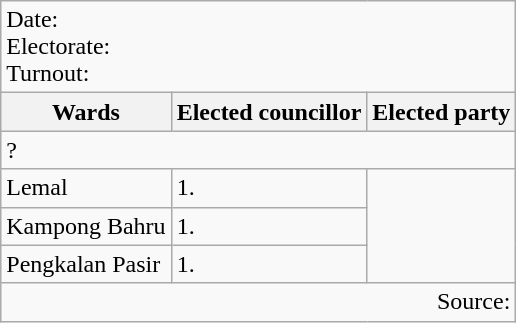<table class=wikitable>
<tr>
<td colspan=3>Date: <br>Electorate: <br>Turnout:</td>
</tr>
<tr>
<th>Wards</th>
<th>Elected councillor</th>
<th>Elected party</th>
</tr>
<tr>
<td colspan=3>? </td>
</tr>
<tr>
<td>Lemal</td>
<td>1.</td>
</tr>
<tr>
<td>Kampong Bahru</td>
<td>1.</td>
</tr>
<tr>
<td>Pengkalan Pasir</td>
<td>1.</td>
</tr>
<tr>
<td colspan=3 align=right>Source:</td>
</tr>
</table>
